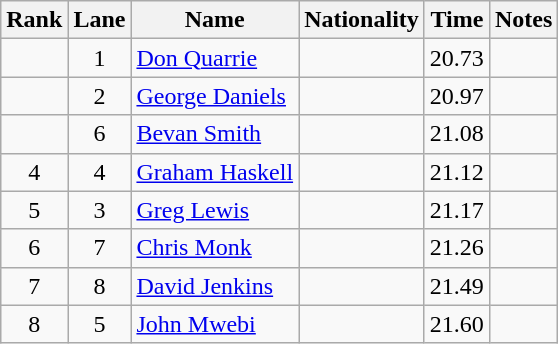<table class="wikitable sortable" style=" text-align:center;">
<tr>
<th scope=col>Rank</th>
<th scope=col>Lane</th>
<th scope=col>Name</th>
<th scope=col>Nationality</th>
<th scope=col>Time</th>
<th scope=col>Notes</th>
</tr>
<tr>
<td></td>
<td>1</td>
<td style="text-align:left;"><a href='#'>Don Quarrie</a></td>
<td style="text-align:left;"></td>
<td>20.73</td>
<td></td>
</tr>
<tr>
<td></td>
<td>2</td>
<td style="text-align:left;"><a href='#'>George Daniels</a></td>
<td style="text-align:left;"></td>
<td>20.97</td>
<td></td>
</tr>
<tr>
<td></td>
<td>6</td>
<td style="text-align:left;"><a href='#'>Bevan Smith</a></td>
<td style="text-align:left;"></td>
<td>21.08</td>
<td></td>
</tr>
<tr>
<td>4</td>
<td>4</td>
<td style="text-align:left;"><a href='#'>Graham Haskell</a></td>
<td style="text-align:left;"></td>
<td>21.12</td>
<td></td>
</tr>
<tr>
<td>5</td>
<td>3</td>
<td style="text-align:left;"><a href='#'>Greg Lewis</a></td>
<td style="text-align:left;"></td>
<td>21.17</td>
<td></td>
</tr>
<tr>
<td>6</td>
<td>7</td>
<td style="text-align:left;"><a href='#'>Chris Monk</a></td>
<td style="text-align:left;"></td>
<td>21.26</td>
<td></td>
</tr>
<tr>
<td>7</td>
<td>8</td>
<td style="text-align:left;"><a href='#'>David Jenkins</a></td>
<td style="text-align:left;"></td>
<td>21.49</td>
<td></td>
</tr>
<tr>
<td>8</td>
<td>5</td>
<td style="text-align:left;"><a href='#'>John Mwebi</a></td>
<td style="text-align:left;"></td>
<td>21.60</td>
<td></td>
</tr>
</table>
